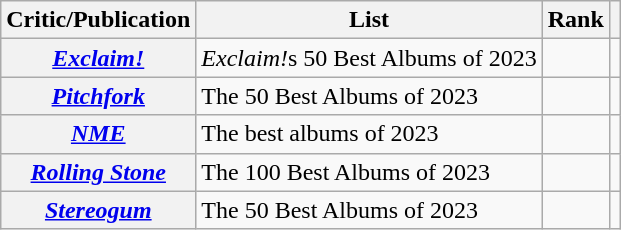<table class="wikitable sortable plainrowheaders" style="border:none; margin:0;">
<tr>
<th scope="col">Critic/Publication</th>
<th scope="col" class="unsortable">List</th>
<th scope="col" data-sort-type="number">Rank</th>
<th scope="col" class="unsortable"></th>
</tr>
<tr>
<th scope="row"><em><a href='#'>Exclaim!</a></em></th>
<td><em>Exclaim!</em>s 50 Best Albums of 2023</td>
<td></td>
<td></td>
</tr>
<tr>
<th scope="row"><em><a href='#'>Pitchfork</a></em></th>
<td>The 50 Best Albums of 2023</td>
<td></td>
<td></td>
</tr>
<tr>
<th scope="row"><em><a href='#'>NME</a></em></th>
<td>The best albums of 2023</td>
<td></td>
<td></td>
</tr>
<tr>
<th scope="row"><em><a href='#'>Rolling Stone</a></em></th>
<td>The 100 Best Albums of 2023</td>
<td></td>
<td></td>
</tr>
<tr>
<th scope="row"><em><a href='#'>Stereogum</a></em></th>
<td>The 50 Best Albums of 2023</td>
<td></td>
<td></td>
</tr>
</table>
